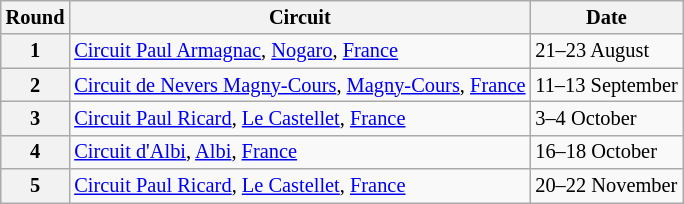<table class="wikitable" style="font-size:85%;">
<tr>
<th>Round</th>
<th>Circuit</th>
<th>Date</th>
</tr>
<tr>
<th>1</th>
<td> <a href='#'>Circuit Paul Armagnac</a>, <a href='#'>Nogaro</a>, <a href='#'>France</a></td>
<td>21–23 August</td>
</tr>
<tr>
<th>2</th>
<td> <a href='#'>Circuit de Nevers Magny-Cours</a>, <a href='#'>Magny-Cours</a>, <a href='#'>France</a></td>
<td>11–13 September</td>
</tr>
<tr>
<th>3</th>
<td> <a href='#'>Circuit Paul Ricard</a>, <a href='#'>Le Castellet</a>, <a href='#'>France</a></td>
<td>3–4 October</td>
</tr>
<tr>
<th>4</th>
<td> <a href='#'>Circuit d'Albi</a>, <a href='#'>Albi</a>, <a href='#'>France</a></td>
<td>16–18 October</td>
</tr>
<tr>
<th>5</th>
<td> <a href='#'>Circuit Paul Ricard</a>, <a href='#'>Le Castellet</a>, <a href='#'>France</a></td>
<td>20–22 November</td>
</tr>
</table>
